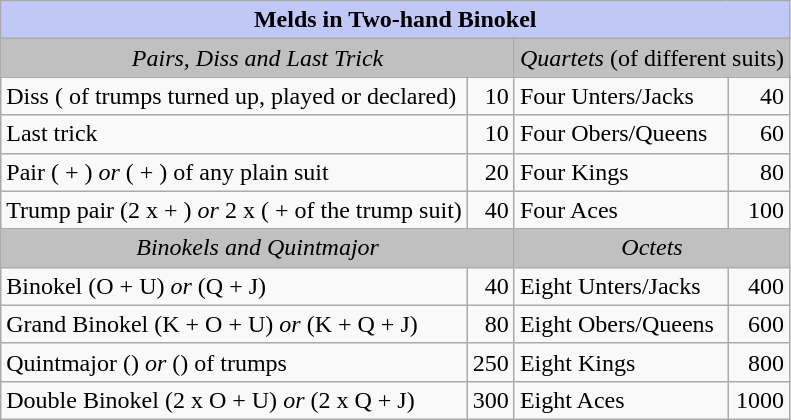<table class="wikitable">
<tr>
<td style="background: #c0c8f8;" colspan = "4;" align=center><strong>Melds in Two-hand Binokel</strong></td>
</tr>
<tr>
<td style="background: #C0C0C0;" colspan = "2;" align=center><em>Pairs, Diss and Last Trick</em></td>
<td style="background: #C0C0C0;" colspan = "2;" align=center><em>Quartets</em> (of different suits)</td>
</tr>
<tr>
<td>Diss ( of trumps turned up, played or declared)</td>
<td align="right">10</td>
<td>Four Unters/Jacks</td>
<td align="right">40</td>
</tr>
<tr>
<td>Last trick</td>
<td align="right">10</td>
<td>Four Obers/Queens</td>
<td align="right">60</td>
</tr>
<tr>
<td>Pair ( + ) <em>or</em> ( + ) of any plain suit</td>
<td align="right">20</td>
<td>Four Kings</td>
<td align="right">80</td>
</tr>
<tr>
<td>Trump pair (2 x  + ) <em>or</em> 2 x ( +  of the trump suit)</td>
<td align="right">40</td>
<td>Four Aces</td>
<td align="right">100</td>
</tr>
<tr>
<td style="background: #C0C0C0;" colspan = "2;" align=center><em>Binokels and Quintmajor</em></td>
<td style="background: #C0C0C0;" colspan = "2;" align=center><em>Octets</em></td>
</tr>
<tr>
<td>Binokel (O + U) <em>or</em> (Q + J)</td>
<td align="right">40</td>
<td>Eight Unters/Jacks</td>
<td align="right">400</td>
</tr>
<tr>
<td>Grand Binokel (K + O + U) <em>or</em> (K + Q + J)</td>
<td align="right">80</td>
<td>Eight Obers/Queens</td>
<td align="right">600</td>
</tr>
<tr>
<td>Quintmajor () <em>or</em> () of trumps</td>
<td align="right">250</td>
<td>Eight Kings</td>
<td align="right">800</td>
</tr>
<tr>
<td>Double Binokel (2 x O + U) <em>or</em> (2 x Q + J)</td>
<td align="right">300</td>
<td>Eight Aces</td>
<td align="right">1000</td>
</tr>
</table>
